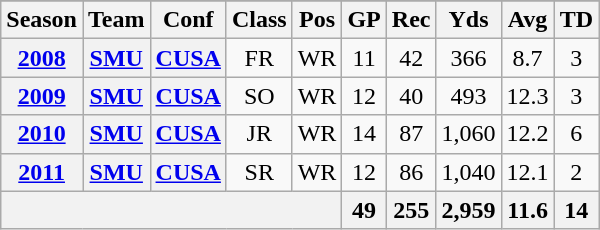<table class="wikitable" style="text-align: center;">
<tr>
</tr>
<tr>
<th>Season</th>
<th>Team</th>
<th>Conf</th>
<th>Class</th>
<th>Pos</th>
<th>GP</th>
<th>Rec</th>
<th>Yds</th>
<th>Avg</th>
<th>TD</th>
</tr>
<tr>
<th><a href='#'>2008</a></th>
<th><a href='#'>SMU</a></th>
<th><a href='#'>CUSA</a></th>
<td>FR</td>
<td>WR</td>
<td>11</td>
<td>42</td>
<td>366</td>
<td>8.7</td>
<td>3</td>
</tr>
<tr>
<th><a href='#'>2009</a></th>
<th><a href='#'>SMU</a></th>
<th><a href='#'>CUSA</a></th>
<td>SO</td>
<td>WR</td>
<td>12</td>
<td>40</td>
<td>493</td>
<td>12.3</td>
<td>3</td>
</tr>
<tr>
<th><a href='#'>2010</a></th>
<th><a href='#'>SMU</a></th>
<th><a href='#'>CUSA</a></th>
<td>JR</td>
<td>WR</td>
<td>14</td>
<td>87</td>
<td>1,060</td>
<td>12.2</td>
<td>6</td>
</tr>
<tr>
<th><a href='#'>2011</a></th>
<th><a href='#'>SMU</a></th>
<th><a href='#'>CUSA</a></th>
<td>SR</td>
<td>WR</td>
<td>12</td>
<td>86</td>
<td>1,040</td>
<td>12.1</td>
<td>2</td>
</tr>
<tr>
<th colspan="5"></th>
<th>49</th>
<th>255</th>
<th>2,959</th>
<th>11.6</th>
<th>14</th>
</tr>
</table>
